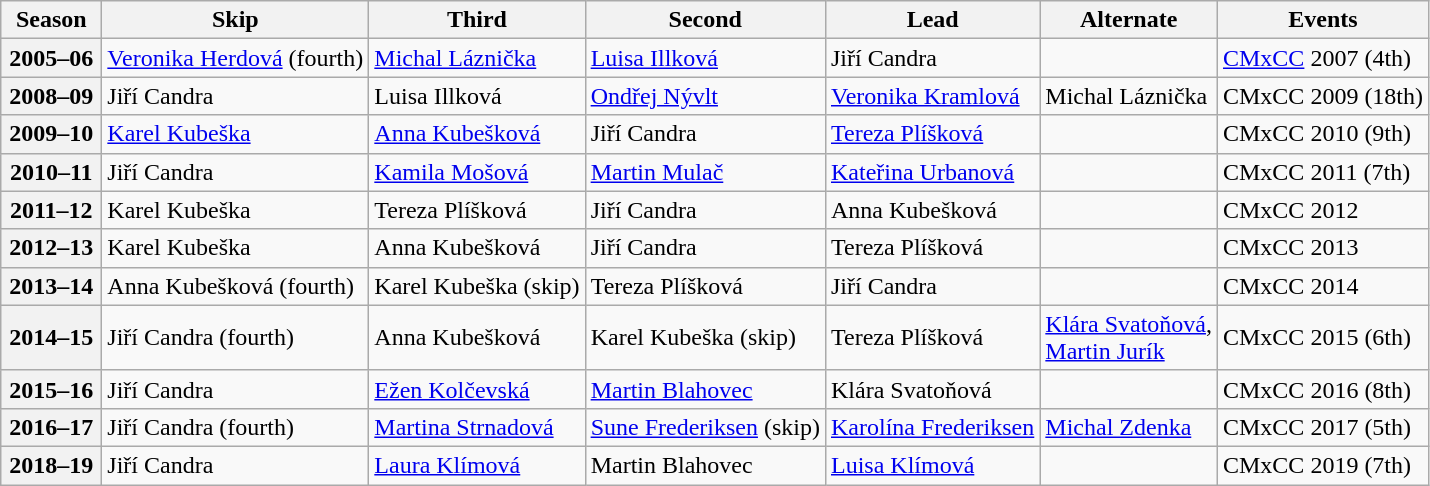<table class="wikitable">
<tr>
<th scope="col" width=60>Season</th>
<th scope="col">Skip</th>
<th scope="col">Third</th>
<th scope="col">Second</th>
<th scope="col">Lead</th>
<th scope="col">Alternate</th>
<th scope="col">Events</th>
</tr>
<tr>
<th scope="row">2005–06</th>
<td><a href='#'>Veronika Herdová</a> (fourth)</td>
<td><a href='#'>Michal Láznička</a></td>
<td><a href='#'>Luisa Illková</a></td>
<td>Jiří Candra</td>
<td></td>
<td><a href='#'>CMxCC</a> 2007 (4th)</td>
</tr>
<tr>
<th scope="row">2008–09</th>
<td>Jiří Candra</td>
<td>Luisa Illková</td>
<td><a href='#'>Ondřej Nývlt</a></td>
<td><a href='#'>Veronika Kramlová</a></td>
<td>Michal Láznička</td>
<td>CMxCC 2009 (18th)</td>
</tr>
<tr>
<th scope="row">2009–10</th>
<td><a href='#'>Karel Kubeška</a></td>
<td><a href='#'>Anna Kubešková</a></td>
<td>Jiří Candra</td>
<td><a href='#'>Tereza Plíšková</a></td>
<td></td>
<td>CMxCC 2010 (9th)</td>
</tr>
<tr>
<th scope="row">2010–11</th>
<td>Jiří Candra</td>
<td><a href='#'>Kamila Mošová</a></td>
<td><a href='#'>Martin Mulač</a></td>
<td><a href='#'>Kateřina Urbanová</a></td>
<td></td>
<td>CMxCC 2011 (7th)</td>
</tr>
<tr>
<th scope="row">2011–12</th>
<td>Karel Kubeška</td>
<td>Tereza Plíšková</td>
<td>Jiří Candra</td>
<td>Anna Kubešková</td>
<td></td>
<td>CMxCC 2012 </td>
</tr>
<tr>
<th scope="row">2012–13</th>
<td>Karel Kubeška</td>
<td>Anna Kubešková</td>
<td>Jiří Candra</td>
<td>Tereza Plíšková</td>
<td></td>
<td>CMxCC 2013 </td>
</tr>
<tr>
<th scope="row">2013–14</th>
<td>Anna Kubešková (fourth)</td>
<td>Karel Kubeška (skip)</td>
<td>Tereza Plíšková</td>
<td>Jiří Candra</td>
<td></td>
<td>CMxCC 2014 </td>
</tr>
<tr>
<th scope="row">2014–15</th>
<td>Jiří Candra (fourth)</td>
<td>Anna Kubešková</td>
<td>Karel Kubeška (skip)</td>
<td>Tereza Plíšková</td>
<td><a href='#'>Klára Svatoňová</a>,<br><a href='#'>Martin Jurík</a></td>
<td>CMxCC 2015 (6th)</td>
</tr>
<tr>
<th scope="row">2015–16</th>
<td>Jiří Candra</td>
<td><a href='#'>Ežen Kolčevská</a></td>
<td><a href='#'>Martin Blahovec</a></td>
<td>Klára Svatoňová</td>
<td></td>
<td>CMxCC 2016 (8th)</td>
</tr>
<tr>
<th scope="row">2016–17</th>
<td>Jiří Candra (fourth)</td>
<td><a href='#'>Martina Strnadová</a></td>
<td><a href='#'>Sune Frederiksen</a> (skip)</td>
<td><a href='#'>Karolína Frederiksen</a></td>
<td><a href='#'>Michal Zdenka</a></td>
<td>CMxCC 2017 (5th)</td>
</tr>
<tr>
<th scope="row">2018–19</th>
<td>Jiří Candra</td>
<td><a href='#'>Laura Klímová</a></td>
<td>Martin Blahovec</td>
<td><a href='#'>Luisa Klímová</a></td>
<td></td>
<td>CMxCC 2019 (7th)</td>
</tr>
</table>
